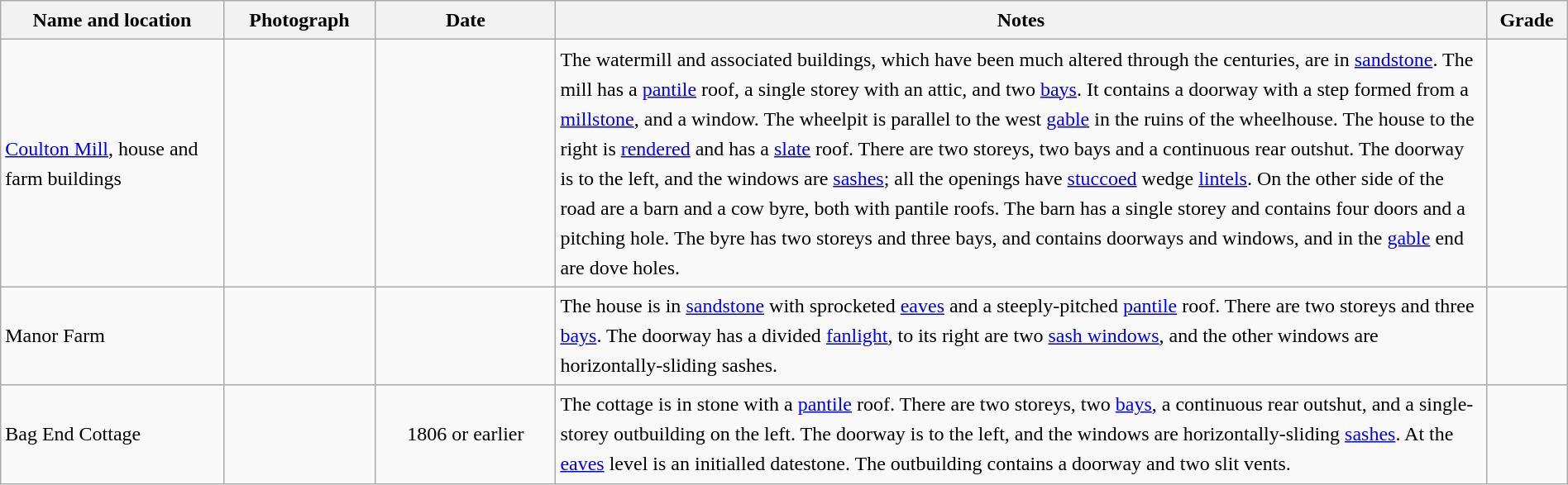<table class="wikitable sortable plainrowheaders" style="width:100%; border:0px; text-align:left; line-height:150%">
<tr>
<th scope="col"  style="width:150px">Name and location</th>
<th scope="col"  style="width:100px" class="unsortable">Photograph</th>
<th scope="col"  style="width:120px">Date</th>
<th scope="col"  style="width:650px" class="unsortable">Notes</th>
<th scope="col"  style="width:50px">Grade</th>
</tr>
<tr>
<td><a href='#'>Coulton Mill</a>, house and farm buildings<br><small></small></td>
<td></td>
<td align="center"></td>
<td>The watermill and associated buildings, which have been much altered through the centuries, are in <a href='#'>sandstone</a>.  The mill has a <a href='#'>pantile</a> roof, a single storey with an attic, and two <a href='#'>bays</a>.  It contains a doorway with a step formed from a <a href='#'>millstone</a>, and a window.  The wheelpit is parallel to the west <a href='#'>gable</a> in the ruins of the wheelhouse.  The house to the right is <a href='#'>rendered</a> and has a <a href='#'>slate</a> roof.  There are two storeys, two bays and a continuous rear outshut.  The doorway is to the left, and the windows are <a href='#'>sashes</a>; all the openings have <a href='#'>stuccoed</a> wedge <a href='#'>lintels</a>.  On the other side of the road are a barn and a cow byre, both with pantile roofs.  The barn has a single storey and contains four doors and a pitching hole.  The byre has two storeys and three bays, and contains doorways and windows, and in the <a href='#'>gable</a> end are dove holes.</td>
<td align="center" ></td>
</tr>
<tr>
<td>Manor Farm<br><small></small></td>
<td></td>
<td align="center"></td>
<td>The house is in <a href='#'>sandstone</a> with sprocketed <a href='#'>eaves</a> and a steeply-pitched <a href='#'>pantile</a> roof.  There are two storeys and three <a href='#'>bays</a>.  The doorway has a divided <a href='#'>fanlight</a>, to its right are two <a href='#'>sash windows</a>, and the other windows are horizontally-sliding sashes.</td>
<td align="center" ></td>
</tr>
<tr>
<td>Bag End Cottage<br><small></small></td>
<td></td>
<td align="center">1806 or earlier</td>
<td>The cottage is in stone with a <a href='#'>pantile</a> roof.  There are two storeys, two <a href='#'>bays</a>, a continuous rear outshut, and a single-storey outbuilding on the left.  The doorway is to the left, and the windows are horizontally-sliding <a href='#'>sashes</a>. At the <a href='#'>eaves</a> level is an initialled datestone.  The outbuilding contains a doorway and two slit vents.</td>
<td align="center" ></td>
</tr>
<tr>
</tr>
</table>
